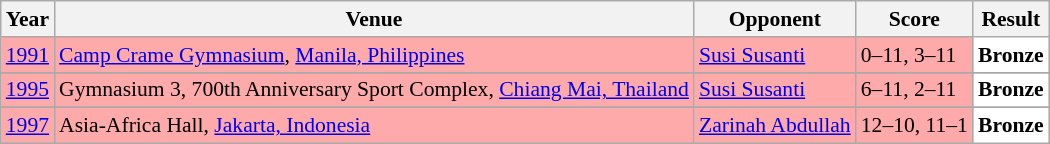<table class="sortable wikitable" style="font-size: 90%;">
<tr>
<th>Year</th>
<th>Venue</th>
<th>Opponent</th>
<th>Score</th>
<th>Result</th>
</tr>
<tr style="background:#FFAAAA">
<td align="center"><a href='#'>1991</a></td>
<td align="left"><a href='#'>Camp Crame Gymnasium</a>, <a href='#'>Manila, Philippines</a></td>
<td align="left"> <a href='#'>Susi Susanti</a></td>
<td align="left">0–11, 3–11</td>
<td style="text-align: center; background:white"> <strong>Bronze</strong></td>
</tr>
<tr>
</tr>
<tr style="background:#FFAAAA">
<td align="center"><a href='#'>1995</a></td>
<td align="left">Gymnasium 3, 700th Anniversary Sport Complex, <a href='#'>Chiang Mai, Thailand</a></td>
<td align="left"> <a href='#'>Susi Susanti</a></td>
<td align="left">6–11, 2–11</td>
<td style="text-align:left; background:white"> <strong>Bronze</strong></td>
</tr>
<tr>
</tr>
<tr style="background:#FFAAAA">
<td align="center"><a href='#'>1997</a></td>
<td align="left">Asia-Africa Hall, <a href='#'>Jakarta, Indonesia</a></td>
<td align="left"> <a href='#'>Zarinah Abdullah</a></td>
<td align="left">12–10, 11–1</td>
<td style="text-align:left; background:white"> <strong>Bronze</strong></td>
</tr>
</table>
